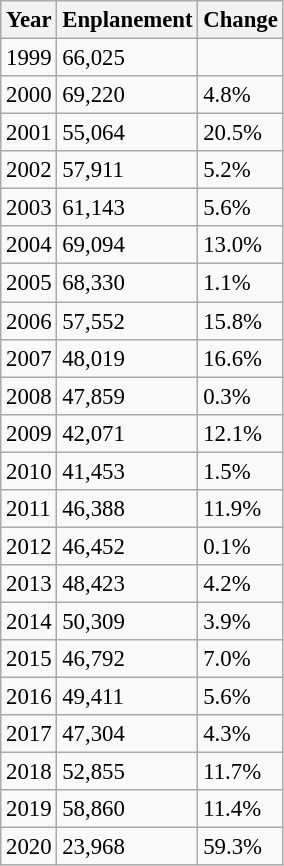<table class="wikitable" style="font-size: 95%">
<tr>
<th>Year</th>
<th>Enplanement</th>
<th>Change</th>
</tr>
<tr>
<td>1999</td>
<td>66,025</td>
<td></td>
</tr>
<tr>
<td>2000</td>
<td>69,220</td>
<td>4.8%</td>
</tr>
<tr>
<td>2001</td>
<td>55,064</td>
<td>20.5%</td>
</tr>
<tr>
<td>2002</td>
<td>57,911</td>
<td>5.2%</td>
</tr>
<tr>
<td>2003</td>
<td>61,143</td>
<td>5.6%</td>
</tr>
<tr>
<td>2004</td>
<td>69,094</td>
<td>13.0%</td>
</tr>
<tr>
<td>2005</td>
<td>68,330</td>
<td>1.1%</td>
</tr>
<tr>
<td>2006</td>
<td>57,552</td>
<td>15.8%</td>
</tr>
<tr>
<td>2007</td>
<td>48,019</td>
<td>16.6%</td>
</tr>
<tr>
<td>2008</td>
<td>47,859</td>
<td>0.3%</td>
</tr>
<tr>
<td>2009</td>
<td>42,071</td>
<td>12.1%</td>
</tr>
<tr>
<td>2010</td>
<td>41,453</td>
<td>1.5%</td>
</tr>
<tr>
<td>2011</td>
<td>46,388</td>
<td>11.9%</td>
</tr>
<tr>
<td>2012</td>
<td>46,452</td>
<td>0.1%</td>
</tr>
<tr>
<td>2013</td>
<td>48,423</td>
<td>4.2%</td>
</tr>
<tr>
<td>2014</td>
<td>50,309</td>
<td>3.9%</td>
</tr>
<tr>
<td>2015</td>
<td>46,792</td>
<td>7.0%</td>
</tr>
<tr>
<td>2016</td>
<td>49,411</td>
<td>5.6%</td>
</tr>
<tr>
<td>2017</td>
<td>47,304</td>
<td>4.3%</td>
</tr>
<tr>
<td>2018</td>
<td>52,855</td>
<td>11.7%</td>
</tr>
<tr>
<td>2019</td>
<td>58,860</td>
<td>11.4%</td>
</tr>
<tr>
<td>2020</td>
<td>23,968</td>
<td>59.3%</td>
</tr>
</table>
